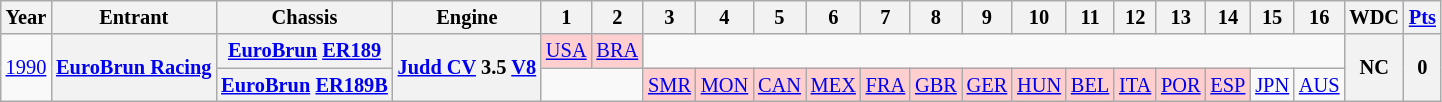<table class="wikitable" style="text-align:center; font-size:85%">
<tr>
<th>Year</th>
<th>Entrant</th>
<th>Chassis</th>
<th>Engine</th>
<th>1</th>
<th>2</th>
<th>3</th>
<th>4</th>
<th>5</th>
<th>6</th>
<th>7</th>
<th>8</th>
<th>9</th>
<th>10</th>
<th>11</th>
<th>12</th>
<th>13</th>
<th>14</th>
<th>15</th>
<th>16</th>
<th>WDC</th>
<th><a href='#'>Pts</a></th>
</tr>
<tr>
<td rowspan=2><a href='#'>1990</a></td>
<th rowspan=2 nowrap><a href='#'>EuroBrun Racing</a></th>
<th nowrap><a href='#'>EuroBrun</a> <a href='#'>ER189</a></th>
<th rowspan=2 nowrap><a href='#'>Judd CV</a> 3.5 <a href='#'>V8</a></th>
<td style="background:#FFCFCF;"><a href='#'>USA</a><br></td>
<td style="background:#FFCFCF;"><a href='#'>BRA</a><br></td>
<td colspan=14></td>
<th rowspan=2>NC</th>
<th rowspan=2>0</th>
</tr>
<tr>
<th nowrap><a href='#'>EuroBrun</a> <a href='#'>ER189B</a></th>
<td colspan=2></td>
<td style="background:#FFCFCF;"><a href='#'>SMR</a><br></td>
<td style="background:#FFCFCF;"><a href='#'>MON</a><br></td>
<td style="background:#FFCFCF;"><a href='#'>CAN</a><br></td>
<td style="background:#FFCFCF;"><a href='#'>MEX</a><br></td>
<td style="background:#FFCFCF;"><a href='#'>FRA</a><br></td>
<td style="background:#FFCFCF;"><a href='#'>GBR</a><br></td>
<td style="background:#FFCFCF;"><a href='#'>GER</a><br></td>
<td style="background:#FFCFCF;"><a href='#'>HUN</a><br></td>
<td style="background:#FFCFCF;"><a href='#'>BEL</a><br></td>
<td style="background:#FFCFCF;"><a href='#'>ITA</a><br></td>
<td style="background:#FFCFCF;"><a href='#'>POR</a><br></td>
<td style="background:#FFCFCF;"><a href='#'>ESP</a><br></td>
<td><a href='#'>JPN</a></td>
<td><a href='#'>AUS</a></td>
</tr>
</table>
